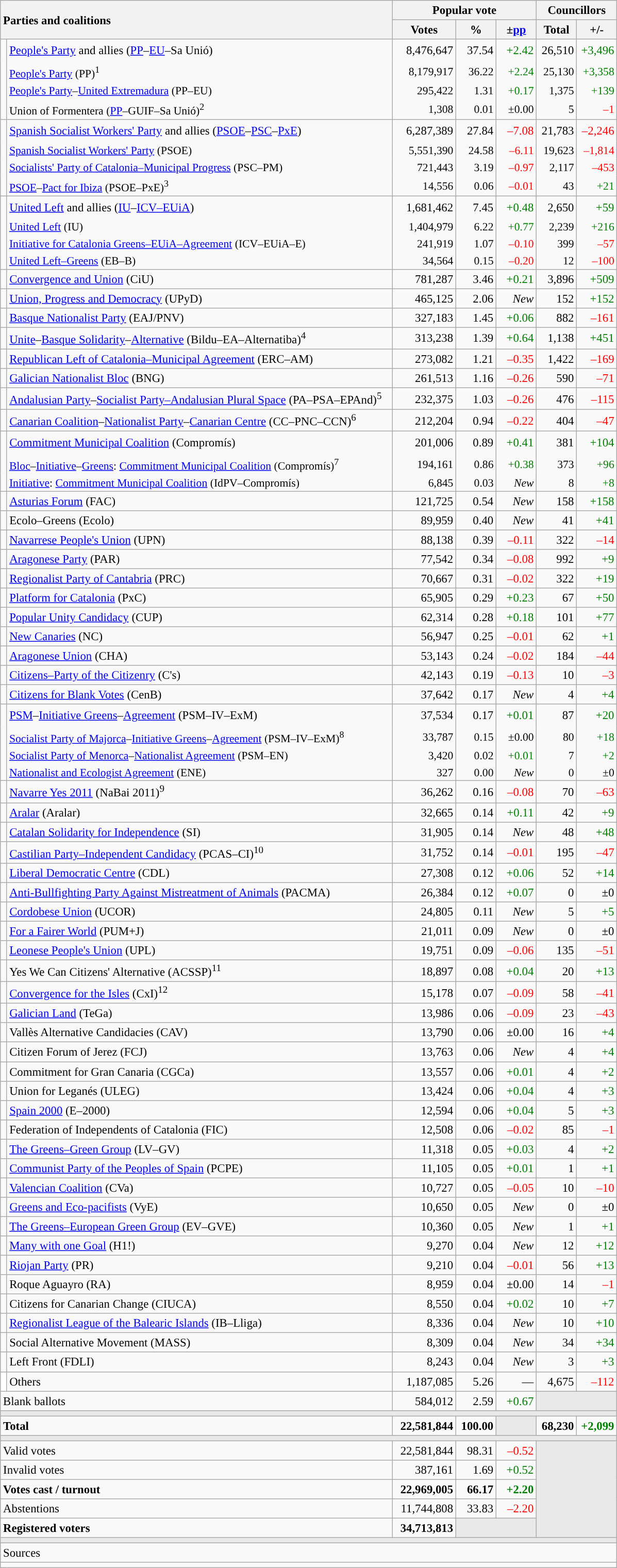<table class="wikitable" style="text-align:right; font-size:95%;">
<tr>
<th style="text-align:left;" rowspan="2" colspan="2" width="500">Parties and coalitions</th>
<th colspan="3">Popular vote</th>
<th colspan="2">Councillors</th>
</tr>
<tr>
<th width="75">Votes</th>
<th width="45">%</th>
<th width="45">±<a href='#'>pp</a></th>
<th width="45">Total</th>
<th width="45">+/-</th>
</tr>
<tr style="line-height:22px;">
<td width="1" rowspan="4"></td>
<td align="left"><a href='#'>People's Party</a> and allies (<a href='#'>PP</a>–<a href='#'>EU</a>–Sa Unió)</td>
<td>8,476,647</td>
<td>37.54</td>
<td style="color:green;">+2.42</td>
<td>26,510</td>
<td style="color:green;">+3,496</td>
</tr>
<tr style="font-size:95%; border-bottom-style:hidden; border-top-style:hidden; line-height:16px;">
<td align="left"><span><a href='#'>People's Party</a> (PP)<sup>1</sup></span></td>
<td>8,179,917</td>
<td>36.22</td>
<td style="color:green;">+2.24</td>
<td>25,130</td>
<td style="color:green;">+3,358</td>
</tr>
<tr style="font-size:95%; border-bottom-style:hidden; line-height:16px;">
<td align="left"><span><a href='#'>People's Party</a>–<a href='#'>United Extremadura</a> (PP–EU)</span></td>
<td>295,422</td>
<td>1.31</td>
<td style="color:green;">+0.17</td>
<td>1,375</td>
<td style="color:green;">+139</td>
</tr>
<tr style="font-size:95%; line-height:16px;">
<td align="left"><span>Union of Formentera (<a href='#'>PP</a>–GUIF–Sa Unió)<sup>2</sup></span></td>
<td>1,308</td>
<td>0.01</td>
<td>±0.00</td>
<td>5</td>
<td style="color:red;">–1</td>
</tr>
<tr style="line-height:22px;">
<td rowspan="4" style="color:inherit;background:"></td>
<td align="left"><a href='#'>Spanish Socialist Workers' Party</a> and allies (<a href='#'>PSOE</a>–<a href='#'>PSC</a>–<a href='#'>PxE</a>)</td>
<td>6,287,389</td>
<td>27.84</td>
<td style="color:red;">–7.08</td>
<td>21,783</td>
<td style="color:red;">–2,246</td>
</tr>
<tr style="font-size:95%; border-bottom-style:hidden; border-top-style:hidden; line-height:16px;">
<td align="left"><span><a href='#'>Spanish Socialist Workers' Party</a> (PSOE)</span></td>
<td>5,551,390</td>
<td>24.58</td>
<td style="color:red;">–6.11</td>
<td>19,623</td>
<td style="color:red;">–1,814</td>
</tr>
<tr style="font-size:95%; border-bottom-style:hidden; line-height:16px;">
<td align="left"><span><a href='#'>Socialists' Party of Catalonia–Municipal Progress</a> (PSC–PM)</span></td>
<td>721,443</td>
<td>3.19</td>
<td style="color:red;">–0.97</td>
<td>2,117</td>
<td style="color:red;">–453</td>
</tr>
<tr style="font-size:95%; line-height:16px;">
<td align="left"><span><a href='#'>PSOE</a>–<a href='#'>Pact for Ibiza</a> (PSOE–PxE)<sup>3</sup></span></td>
<td>14,556</td>
<td>0.06</td>
<td style="color:red;">–0.01</td>
<td>43</td>
<td style="color:green;">+21</td>
</tr>
<tr style="line-height:22px;">
<td rowspan="4" style="color:inherit;background:"></td>
<td align="left"><a href='#'>United Left</a> and allies (<a href='#'>IU</a>–<a href='#'>ICV–EUiA</a>)</td>
<td>1,681,462</td>
<td>7.45</td>
<td style="color:green;">+0.48</td>
<td>2,650</td>
<td style="color:green;">+59</td>
</tr>
<tr style="font-size:95%; border-bottom-style:hidden; border-top-style:hidden; line-height:16px;">
<td align="left"><span><a href='#'>United Left</a> (IU)</span></td>
<td>1,404,979</td>
<td>6.22</td>
<td style="color:green;">+0.77</td>
<td>2,239</td>
<td style="color:green;">+216</td>
</tr>
<tr style="font-size:95%; border-bottom-style:hidden; line-height:16px;">
<td align="left"><span><a href='#'>Initiative for Catalonia Greens–EUiA–Agreement</a> (ICV–EUiA–E)</span></td>
<td>241,919</td>
<td>1.07</td>
<td style="color:red;">–0.10</td>
<td>399</td>
<td style="color:red;">–57</td>
</tr>
<tr style="font-size:95%; line-height:16px;">
<td align="left"><span><a href='#'>United Left–Greens</a> (EB–B)</span></td>
<td>34,564</td>
<td>0.15</td>
<td style="color:red;">–0.20</td>
<td>12</td>
<td style="color:red;">–100</td>
</tr>
<tr>
<td style="color:inherit;background:"></td>
<td align="left"><a href='#'>Convergence and Union</a> (CiU)</td>
<td>781,287</td>
<td>3.46</td>
<td style="color:green;">+0.21</td>
<td>3,896</td>
<td style="color:green;">+509</td>
</tr>
<tr>
<td style="color:inherit;background:"></td>
<td align="left"><a href='#'>Union, Progress and Democracy</a> (UPyD)</td>
<td>465,125</td>
<td>2.06</td>
<td><em>New</em></td>
<td>152</td>
<td style="color:green;">+152</td>
</tr>
<tr>
<td style="color:inherit;background:"></td>
<td align="left"><a href='#'>Basque Nationalist Party</a> (EAJ/PNV)</td>
<td>327,183</td>
<td>1.45</td>
<td style="color:green;">+0.06</td>
<td>882</td>
<td style="color:red;">–161</td>
</tr>
<tr>
<td style="color:inherit;background:"></td>
<td align="left"><a href='#'>Unite</a>–<a href='#'>Basque Solidarity</a>–<a href='#'>Alternative</a> (Bildu–EA–Alternatiba)<sup>4</sup></td>
<td>313,238</td>
<td>1.39</td>
<td style="color:green;">+0.64</td>
<td>1,138</td>
<td style="color:green;">+451</td>
</tr>
<tr>
<td style="color:inherit;background:"></td>
<td align="left"><a href='#'>Republican Left of Catalonia–Municipal Agreement</a> (ERC–AM)</td>
<td>273,082</td>
<td>1.21</td>
<td style="color:red;">–0.35</td>
<td>1,422</td>
<td style="color:red;">–169</td>
</tr>
<tr>
<td style="color:inherit;background:"></td>
<td align="left"><a href='#'>Galician Nationalist Bloc</a> (BNG)</td>
<td>261,513</td>
<td>1.16</td>
<td style="color:red;">–0.26</td>
<td>590</td>
<td style="color:red;">–71</td>
</tr>
<tr>
<td style="color:inherit;background:"></td>
<td align="left"><a href='#'>Andalusian Party</a>–<a href='#'>Socialist Party–Andalusian Plural Space</a> (PA–PSA–EPAnd)<sup>5</sup></td>
<td>232,375</td>
<td>1.03</td>
<td style="color:red;">–0.26</td>
<td>476</td>
<td style="color:red;">–115</td>
</tr>
<tr>
<td style="color:inherit;background:"></td>
<td align="left"><a href='#'>Canarian Coalition</a>–<a href='#'>Nationalist Party</a>–<a href='#'>Canarian Centre</a> (CC–PNC–CCN)<sup>6</sup></td>
<td>212,204</td>
<td>0.94</td>
<td style="color:red;">–0.22</td>
<td>404</td>
<td style="color:red;">–47</td>
</tr>
<tr style="line-height:22px;">
<td rowspan="3" style="color:inherit;background:"></td>
<td align="left"><a href='#'>Commitment Municipal Coalition</a> (Compromís)</td>
<td>201,006</td>
<td>0.89</td>
<td style="color:green;">+0.41</td>
<td>381</td>
<td style="color:green;">+104</td>
</tr>
<tr style="font-size:95%; border-bottom-style:hidden; border-top-style:hidden; line-height:16px;">
<td align="left"><span><a href='#'>Bloc</a>–<a href='#'>Initiative</a>–<a href='#'>Greens</a>: <a href='#'>Commitment Municipal Coalition</a> (Compromís)<sup>7</sup></span></td>
<td>194,161</td>
<td>0.86</td>
<td style="color:green;">+0.38</td>
<td>373</td>
<td style="color:green;">+96</td>
</tr>
<tr style="font-size:95%; line-height:16px;">
<td align="left"><span><a href='#'>Initiative</a>: <a href='#'>Commitment Municipal Coalition</a> (IdPV–Compromís)</span></td>
<td>6,845</td>
<td>0.03</td>
<td><em>New</em></td>
<td>8</td>
<td style="color:green;">+8</td>
</tr>
<tr>
<td style="color:inherit;background:"></td>
<td align="left"><a href='#'>Asturias Forum</a> (FAC)</td>
<td>121,725</td>
<td>0.54</td>
<td><em>New</em></td>
<td>158</td>
<td style="color:green;">+158</td>
</tr>
<tr>
<td style="color:inherit;background:"></td>
<td align="left">Ecolo–Greens (Ecolo)</td>
<td>89,959</td>
<td>0.40</td>
<td><em>New</em></td>
<td>41</td>
<td style="color:green;">+41</td>
</tr>
<tr>
<td style="color:inherit;background:"></td>
<td align="left"><a href='#'>Navarrese People's Union</a> (UPN)</td>
<td>88,138</td>
<td>0.39</td>
<td style="color:red;">–0.11</td>
<td>322</td>
<td style="color:red;">–14</td>
</tr>
<tr>
<td style="color:inherit;background:"></td>
<td align="left"><a href='#'>Aragonese Party</a> (PAR)</td>
<td>77,542</td>
<td>0.34</td>
<td style="color:red;">–0.08</td>
<td>992</td>
<td style="color:green;">+9</td>
</tr>
<tr>
<td style="color:inherit;background:"></td>
<td align="left"><a href='#'>Regionalist Party of Cantabria</a> (PRC)</td>
<td>70,667</td>
<td>0.31</td>
<td style="color:red;">–0.02</td>
<td>322</td>
<td style="color:green;">+19</td>
</tr>
<tr>
<td style="color:inherit;background:"></td>
<td align="left"><a href='#'>Platform for Catalonia</a> (PxC)</td>
<td>65,905</td>
<td>0.29</td>
<td style="color:green;">+0.23</td>
<td>67</td>
<td style="color:green;">+50</td>
</tr>
<tr>
<td style="color:inherit;background:"></td>
<td align="left"><a href='#'>Popular Unity Candidacy</a> (CUP)</td>
<td>62,314</td>
<td>0.28</td>
<td style="color:green;">+0.18</td>
<td>101</td>
<td style="color:green;">+77</td>
</tr>
<tr>
<td style="color:inherit;background:"></td>
<td align="left"><a href='#'>New Canaries</a> (NC)</td>
<td>56,947</td>
<td>0.25</td>
<td style="color:red;">–0.01</td>
<td>62</td>
<td style="color:green;">+1</td>
</tr>
<tr>
<td style="color:inherit;background:"></td>
<td align="left"><a href='#'>Aragonese Union</a> (CHA)</td>
<td>53,143</td>
<td>0.24</td>
<td style="color:red;">–0.02</td>
<td>184</td>
<td style="color:red;">–44</td>
</tr>
<tr>
<td style="color:inherit;background:"></td>
<td align="left"><a href='#'>Citizens–Party of the Citizenry</a> (C's)</td>
<td>42,143</td>
<td>0.19</td>
<td style="color:red;">–0.13</td>
<td>10</td>
<td style="color:red;">–3</td>
</tr>
<tr>
<td style="color:inherit;background:"></td>
<td align="left"><a href='#'>Citizens for Blank Votes</a> (CenB)</td>
<td>37,642</td>
<td>0.17</td>
<td><em>New</em></td>
<td>4</td>
<td style="color:green;">+4</td>
</tr>
<tr style="line-height:22px;">
<td rowspan="4" style="color:inherit;background:"></td>
<td align="left"><a href='#'>PSM</a>–<a href='#'>Initiative Greens</a>–<a href='#'>Agreement</a> (PSM–IV–ExM)</td>
<td>37,534</td>
<td>0.17</td>
<td style="color:green;">+0.01</td>
<td>87</td>
<td style="color:green;">+20</td>
</tr>
<tr style="font-size:95%; border-bottom-style:hidden; border-top-style:hidden; line-height:16px;">
<td align="left"><span><a href='#'>Socialist Party of Majorca</a>–<a href='#'>Initiative Greens</a>–<a href='#'>Agreement</a> (PSM–IV–ExM)<sup>8</sup></span></td>
<td>33,787</td>
<td>0.15</td>
<td>±0.00</td>
<td>80</td>
<td style="color:green;">+18</td>
</tr>
<tr style="font-size:95%; border-bottom-style:hidden; line-height:16px;">
<td align="left"><span><a href='#'>Socialist Party of Menorca</a>–<a href='#'>Nationalist Agreement</a> (PSM–EN)</span></td>
<td>3,420</td>
<td>0.02</td>
<td style="color:green;">+0.01</td>
<td>7</td>
<td style="color:green;">+2</td>
</tr>
<tr style="font-size:95%; line-height:16px;">
<td align="left"><span><a href='#'>Nationalist and Ecologist Agreement</a> (ENE)</span></td>
<td>327</td>
<td>0.00</td>
<td><em>New</em></td>
<td>0</td>
<td>±0</td>
</tr>
<tr>
<td style="color:inherit;background:"></td>
<td align="left"><a href='#'>Navarre Yes 2011</a> (NaBai 2011)<sup>9</sup></td>
<td>36,262</td>
<td>0.16</td>
<td style="color:red;">–0.08</td>
<td>70</td>
<td style="color:red;">–63</td>
</tr>
<tr>
<td style="color:inherit;background:"></td>
<td align="left"><a href='#'>Aralar</a> (Aralar)</td>
<td>32,665</td>
<td>0.14</td>
<td style="color:green;">+0.11</td>
<td>42</td>
<td style="color:green;">+9</td>
</tr>
<tr>
<td style="color:inherit;background:"></td>
<td align="left"><a href='#'>Catalan Solidarity for Independence</a> (SI)</td>
<td>31,905</td>
<td>0.14</td>
<td><em>New</em></td>
<td>48</td>
<td style="color:green;">+48</td>
</tr>
<tr>
<td style="color:inherit;background:"></td>
<td align="left"><a href='#'>Castilian Party–Independent Candidacy</a> (PCAS–CI)<sup>10</sup></td>
<td>31,752</td>
<td>0.14</td>
<td style="color:red;">–0.01</td>
<td>195</td>
<td style="color:red;">–47</td>
</tr>
<tr>
<td style="color:inherit;background:"></td>
<td align="left"><a href='#'>Liberal Democratic Centre</a> (CDL)</td>
<td>27,308</td>
<td>0.12</td>
<td style="color:green;">+0.06</td>
<td>52</td>
<td style="color:green;">+14</td>
</tr>
<tr>
<td style="color:inherit;background:"></td>
<td align="left"><a href='#'>Anti-Bullfighting Party Against Mistreatment of Animals</a> (PACMA)</td>
<td>26,384</td>
<td>0.12</td>
<td style="color:green;">+0.07</td>
<td>0</td>
<td>±0</td>
</tr>
<tr>
<td style="color:inherit;background:"></td>
<td align="left"><a href='#'>Cordobese Union</a> (UCOR)</td>
<td>24,805</td>
<td>0.11</td>
<td><em>New</em></td>
<td>5</td>
<td style="color:green;">+5</td>
</tr>
<tr>
<td style="color:inherit;background:"></td>
<td align="left"><a href='#'>For a Fairer World</a> (PUM+J)</td>
<td>21,011</td>
<td>0.09</td>
<td><em>New</em></td>
<td>0</td>
<td>±0</td>
</tr>
<tr>
<td style="color:inherit;background:"></td>
<td align="left"><a href='#'>Leonese People's Union</a> (UPL)</td>
<td>19,751</td>
<td>0.09</td>
<td style="color:red;">–0.06</td>
<td>135</td>
<td style="color:red;">–51</td>
</tr>
<tr>
<td style="color:inherit;background:"></td>
<td align="left">Yes We Can Citizens' Alternative (ACSSP)<sup>11</sup></td>
<td>18,897</td>
<td>0.08</td>
<td style="color:green;">+0.04</td>
<td>20</td>
<td style="color:green;">+13</td>
</tr>
<tr>
<td style="color:inherit;background:"></td>
<td align="left"><a href='#'>Convergence for the Isles</a> (CxI)<sup>12</sup></td>
<td>15,178</td>
<td>0.07</td>
<td style="color:red;">–0.09</td>
<td>58</td>
<td style="color:red;">–41</td>
</tr>
<tr>
<td style="color:inherit;background:"></td>
<td align="left"><a href='#'>Galician Land</a> (TeGa)</td>
<td>13,986</td>
<td>0.06</td>
<td style="color:red;">–0.09</td>
<td>23</td>
<td style="color:red;">–43</td>
</tr>
<tr>
<td style="color:inherit;background:"></td>
<td align="left">Vallès Alternative Candidacies (CAV)</td>
<td>13,790</td>
<td>0.06</td>
<td>±0.00</td>
<td>16</td>
<td style="color:green;">+4</td>
</tr>
<tr>
<td style="color:inherit;background:"></td>
<td align="left">Citizen Forum of Jerez (FCJ)</td>
<td>13,763</td>
<td>0.06</td>
<td><em>New</em></td>
<td>4</td>
<td style="color:green;">+4</td>
</tr>
<tr>
<td style="color:inherit;background:"></td>
<td align="left">Commitment for Gran Canaria (CGCa)</td>
<td>13,557</td>
<td>0.06</td>
<td style="color:green;">+0.01</td>
<td>4</td>
<td style="color:green;">+2</td>
</tr>
<tr>
<td style="color:inherit;background:"></td>
<td align="left">Union for Leganés (ULEG)</td>
<td>13,424</td>
<td>0.06</td>
<td style="color:green;">+0.04</td>
<td>4</td>
<td style="color:green;">+3</td>
</tr>
<tr>
<td style="color:inherit;background:"></td>
<td align="left"><a href='#'>Spain 2000</a> (E–2000)</td>
<td>12,594</td>
<td>0.06</td>
<td style="color:green;">+0.04</td>
<td>5</td>
<td style="color:green;">+3</td>
</tr>
<tr>
<td style="color:inherit;background:"></td>
<td align="left">Federation of Independents of Catalonia (FIC)</td>
<td>12,508</td>
<td>0.06</td>
<td style="color:red;">–0.02</td>
<td>85</td>
<td style="color:red;">–1</td>
</tr>
<tr>
<td style="color:inherit;background:"></td>
<td align="left"><a href='#'>The Greens–Green Group</a> (LV–GV)</td>
<td>11,318</td>
<td>0.05</td>
<td style="color:green;">+0.03</td>
<td>4</td>
<td style="color:green;">+2</td>
</tr>
<tr>
<td style="color:inherit;background:"></td>
<td align="left"><a href='#'>Communist Party of the Peoples of Spain</a> (PCPE)</td>
<td>11,105</td>
<td>0.05</td>
<td style="color:green;">+0.01</td>
<td>1</td>
<td style="color:green;">+1</td>
</tr>
<tr>
<td style="color:inherit;background:"></td>
<td align="left"><a href='#'>Valencian Coalition</a> (CVa)</td>
<td>10,727</td>
<td>0.05</td>
<td style="color:red;">–0.05</td>
<td>10</td>
<td style="color:red;">–10</td>
</tr>
<tr>
<td style="color:inherit;background:"></td>
<td align="left"><a href='#'>Greens and Eco-pacifists</a> (VyE)</td>
<td>10,650</td>
<td>0.05</td>
<td><em>New</em></td>
<td>0</td>
<td>±0</td>
</tr>
<tr>
<td style="color:inherit;background:"></td>
<td align="left"><a href='#'>The Greens–European Green Group</a> (EV–GVE)</td>
<td>10,360</td>
<td>0.05</td>
<td><em>New</em></td>
<td>1</td>
<td style="color:green;">+1</td>
</tr>
<tr>
<td style="color:inherit;background:"></td>
<td align="left"><a href='#'>Many with one Goal</a> (H1!)</td>
<td>9,270</td>
<td>0.04</td>
<td><em>New</em></td>
<td>12</td>
<td style="color:green;">+12</td>
</tr>
<tr>
<td style="color:inherit;background:"></td>
<td align="left"><a href='#'>Riojan Party</a> (PR)</td>
<td>9,210</td>
<td>0.04</td>
<td style="color:red;">–0.01</td>
<td>56</td>
<td style="color:green;">+13</td>
</tr>
<tr>
<td style="color:inherit;background:"></td>
<td align="left">Roque Aguayro (RA)</td>
<td>8,959</td>
<td>0.04</td>
<td>±0.00</td>
<td>14</td>
<td style="color:red;">–1</td>
</tr>
<tr>
<td style="color:inherit;background:"></td>
<td align="left">Citizens for Canarian Change (CIUCA)</td>
<td>8,550</td>
<td>0.04</td>
<td style="color:green;">+0.02</td>
<td>10</td>
<td style="color:green;">+7</td>
</tr>
<tr>
<td style="color:inherit;background:"></td>
<td align="left"><a href='#'>Regionalist League of the Balearic Islands</a> (IB–Lliga)</td>
<td>8,336</td>
<td>0.04</td>
<td><em>New</em></td>
<td>10</td>
<td style="color:green;">+10</td>
</tr>
<tr>
<td style="color:inherit;background:"></td>
<td align="left">Social Alternative Movement (MASS)</td>
<td>8,309</td>
<td>0.04</td>
<td><em>New</em></td>
<td>34</td>
<td style="color:green;">+34</td>
</tr>
<tr>
<td style="color:inherit;background:"></td>
<td align="left">Left Front (FDLI)</td>
<td>8,243</td>
<td>0.04</td>
<td><em>New</em></td>
<td>3</td>
<td style="color:green;">+3</td>
</tr>
<tr>
<td bgcolor="white"></td>
<td align="left">Others</td>
<td>1,187,085</td>
<td>5.26</td>
<td>—</td>
<td>4,675</td>
<td style="color:red;">–112</td>
</tr>
<tr>
<td align="left" colspan="2">Blank ballots</td>
<td>584,012</td>
<td>2.59</td>
<td style="color:green;">+0.67</td>
<td bgcolor="#E9E9E9" colspan="2"></td>
</tr>
<tr>
<td colspan="7" bgcolor="#E9E9E9"></td>
</tr>
<tr style="font-weight:bold;">
<td align="left" colspan="2">Total</td>
<td>22,581,844</td>
<td>100.00</td>
<td bgcolor="#E9E9E9"></td>
<td>68,230</td>
<td style="color:green;">+2,099</td>
</tr>
<tr>
<td colspan="7" bgcolor="#E9E9E9"></td>
</tr>
<tr>
<td align="left" colspan="2">Valid votes</td>
<td>22,581,844</td>
<td>98.31</td>
<td style="color:red;">–0.52</td>
<td bgcolor="#E9E9E9" colspan="2" rowspan="5"></td>
</tr>
<tr>
<td align="left" colspan="2">Invalid votes</td>
<td>387,161</td>
<td>1.69</td>
<td style="color:green;">+0.52</td>
</tr>
<tr style="font-weight:bold;">
<td align="left" colspan="2">Votes cast / turnout</td>
<td>22,969,005</td>
<td>66.17</td>
<td style="color:green;">+2.20</td>
</tr>
<tr>
<td align="left" colspan="2">Abstentions</td>
<td>11,744,808</td>
<td>33.83</td>
<td style="color:red;">–2.20</td>
</tr>
<tr style="font-weight:bold;">
<td align="left" colspan="2">Registered voters</td>
<td>34,713,813</td>
<td bgcolor="#E9E9E9" colspan="2"></td>
</tr>
<tr>
<td colspan="7" bgcolor="#E9E9E9"></td>
</tr>
<tr>
<td align="left" colspan="7">Sources</td>
</tr>
<tr>
<td colspan="7" style="text-align:left; font-size:95%; max-width:790px;"></td>
</tr>
</table>
